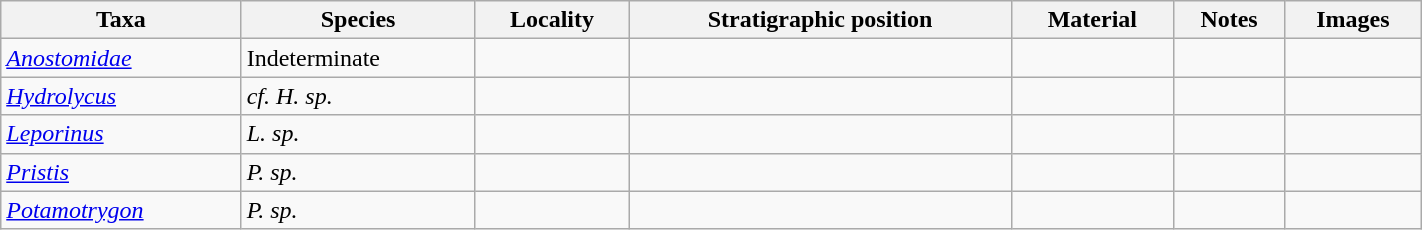<table class="wikitable sortable" align="center" width="75%">
<tr>
<th>Taxa</th>
<th>Species</th>
<th>Locality</th>
<th>Stratigraphic position</th>
<th>Material</th>
<th>Notes</th>
<th>Images</th>
</tr>
<tr>
<td><em><a href='#'>Anostomidae</a></em> </td>
<td>Indeterminate</td>
<td></td>
<td></td>
<td></td>
<td></td>
<td></td>
</tr>
<tr>
<td><em><a href='#'>Hydrolycus</a></em></td>
<td><em>cf. H. sp.</em></td>
<td></td>
<td></td>
<td></td>
<td></td>
<td></td>
</tr>
<tr>
<td><em><a href='#'>Leporinus</a></em></td>
<td><em>L. sp.</em></td>
<td></td>
<td></td>
<td></td>
<td></td>
<td></td>
</tr>
<tr>
<td><em><a href='#'>Pristis</a></em></td>
<td><em>P. sp.</em></td>
<td></td>
<td></td>
<td></td>
<td></td>
<td></td>
</tr>
<tr>
<td><em><a href='#'>Potamotrygon</a></em></td>
<td><em>P. sp.</em></td>
<td></td>
<td></td>
<td></td>
<td></td>
<td></td>
</tr>
</table>
